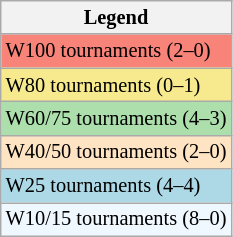<table class=wikitable style="font-size:85%">
<tr>
<th>Legend</th>
</tr>
<tr style="background:#f88379;">
<td>W100 tournaments (2–0)</td>
</tr>
<tr style="background:#f7e98e;">
<td>W80 tournaments (0–1)</td>
</tr>
<tr style="background:#addfad;">
<td>W60/75 tournaments (4–3)</td>
</tr>
<tr style="background:#ffe4c4;">
<td>W40/50 tournaments (2–0)</td>
</tr>
<tr style="background:lightblue;">
<td>W25 tournaments (4–4)</td>
</tr>
<tr style="background:#f0f8ff;">
<td>W10/15 tournaments (8–0)</td>
</tr>
</table>
